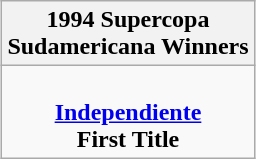<table class="wikitable" style="text-align: center; margin: 0 auto;">
<tr>
<th>1994 Supercopa<br>Sudamericana Winners</th>
</tr>
<tr>
<td><br><strong><a href='#'>Independiente</a></strong><br><strong>First Title</strong></td>
</tr>
</table>
